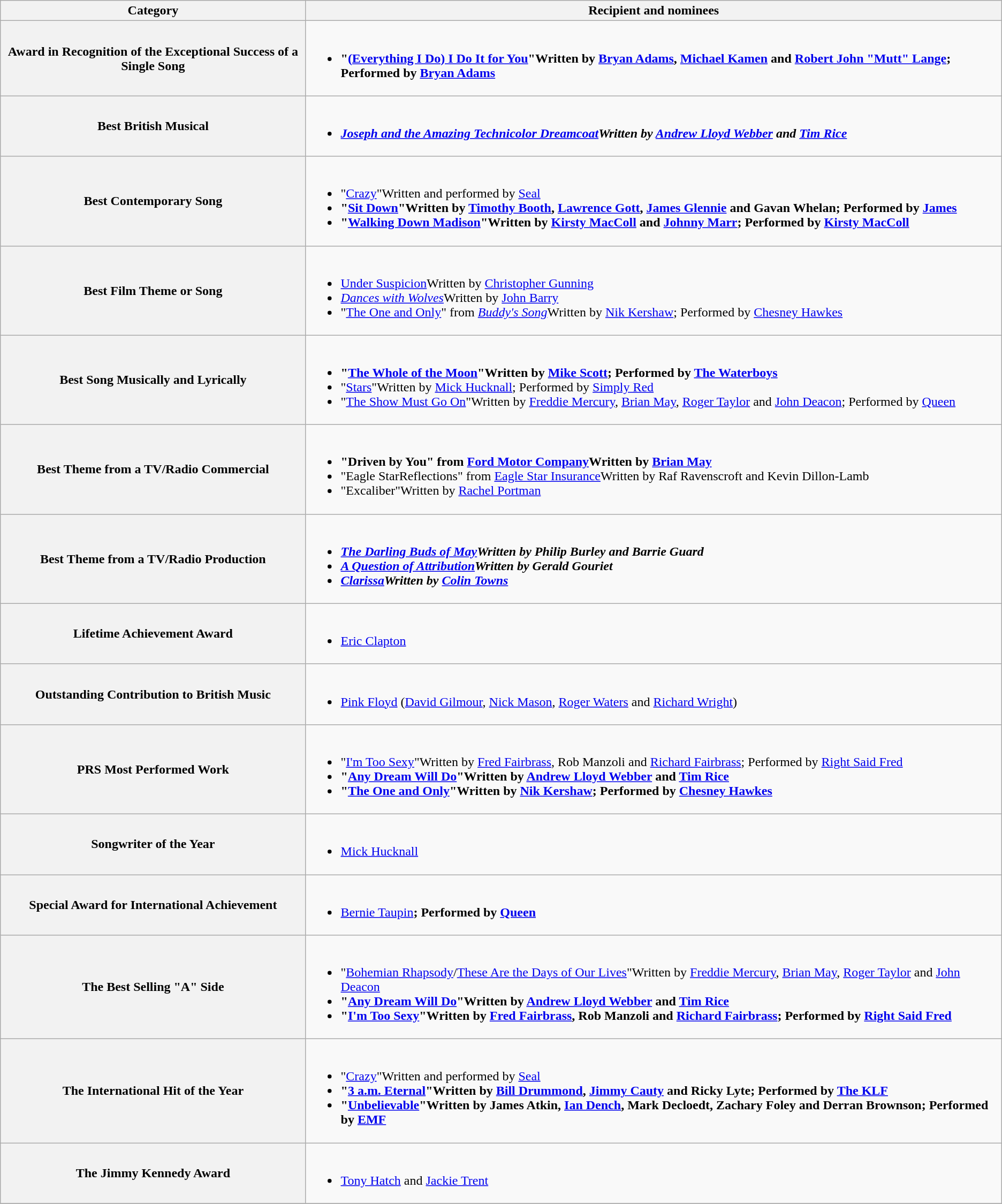<table class="wikitable">
<tr>
<th width="25%">Category</th>
<th width="57%">Recipient and nominees</th>
</tr>
<tr>
<th scope="row">Award in Recognition of the Exceptional Success of a Single Song</th>
<td><br><ul><li><strong>"<a href='#'>(Everything I Do) I Do It for You</a>"Written by <a href='#'>Bryan Adams</a>, <a href='#'>Michael Kamen</a> and <a href='#'>Robert John "Mutt" Lange</a>; Performed by <a href='#'>Bryan Adams</a></strong></li></ul></td>
</tr>
<tr>
<th scope="row">Best British Musical</th>
<td><br><ul><li><strong><em><a href='#'>Joseph and the Amazing Technicolor Dreamcoat</a><em>Written by <a href='#'>Andrew Lloyd Webber</a> and <a href='#'>Tim Rice</a><strong></li></ul></td>
</tr>
<tr>
<th scope="row">Best Contemporary Song</th>
<td><br><ul><li></strong>"<a href='#'>Crazy</a>"Written and performed by <a href='#'>Seal</a><strong></li><li>"<a href='#'>Sit Down</a>"Written by <a href='#'>Timothy Booth</a>, <a href='#'>Lawrence Gott</a>, <a href='#'>James Glennie</a> and Gavan Whelan; Performed by <a href='#'>James</a></li><li>"<a href='#'>Walking Down Madison</a>"Written by <a href='#'>Kirsty MacColl</a> and <a href='#'>Johnny Marr</a>; Performed by <a href='#'>Kirsty MacColl</a></li></ul></td>
</tr>
<tr>
<th scope="row">Best Film Theme or Song</th>
<td><br><ul><li></em></strong><a href='#'>Under Suspicion</a></em>Written by <a href='#'>Christopher Gunning</a></strong></li><li><em><a href='#'>Dances with Wolves</a></em>Written by <a href='#'>John Barry</a></li><li>"<a href='#'>The One and Only</a>" from <em><a href='#'>Buddy's Song</a></em>Written by <a href='#'>Nik Kershaw</a>; Performed by <a href='#'>Chesney Hawkes</a></li></ul></td>
</tr>
<tr>
<th scope="row">Best Song Musically and Lyrically</th>
<td><br><ul><li><strong>"<a href='#'>The Whole of the Moon</a>"Written by <a href='#'>Mike Scott</a>; Performed by <a href='#'>The Waterboys</a></strong></li><li>"<a href='#'>Stars</a>"Written by <a href='#'>Mick Hucknall</a>; Performed by <a href='#'>Simply Red</a></li><li>"<a href='#'>The Show Must Go On</a>"Written by <a href='#'>Freddie Mercury</a>, <a href='#'>Brian May</a>, <a href='#'>Roger Taylor</a> and <a href='#'>John Deacon</a>; Performed by <a href='#'>Queen</a></li></ul></td>
</tr>
<tr>
<th scope="row">Best Theme from a TV/Radio Commercial</th>
<td><br><ul><li><strong>"Driven by You" from <a href='#'>Ford Motor Company</a>Written by <a href='#'>Brian May</a></strong></li><li>"Eagle StarReflections" from <a href='#'>Eagle Star Insurance</a>Written by Raf Ravenscroft and Kevin Dillon-Lamb</li><li>"Excaliber"Written by <a href='#'>Rachel Portman</a></li></ul></td>
</tr>
<tr>
<th scope="row">Best Theme from a TV/Radio Production</th>
<td><br><ul><li><strong><em><a href='#'>The Darling Buds of May</a><em>Written by Philip Burley and Barrie Guard<strong></li><li></em><a href='#'>A Question of Attribution</a><em>Written by Gerald Gouriet</li><li></em><a href='#'>Clarissa</a><em>Written by <a href='#'>Colin Towns</a></li></ul></td>
</tr>
<tr>
<th scope="row">Lifetime Achievement Award</th>
<td><br><ul><li></strong><a href='#'>Eric Clapton</a><strong></li></ul></td>
</tr>
<tr>
<th scope="row">Outstanding Contribution to British Music</th>
<td><br><ul><li></strong><a href='#'>Pink Floyd</a> (<a href='#'>David Gilmour</a>, <a href='#'>Nick Mason</a>, <a href='#'>Roger Waters</a> and <a href='#'>Richard Wright</a>)<strong></li></ul></td>
</tr>
<tr>
<th scope="row">PRS Most Performed Work</th>
<td><br><ul><li></strong>"<a href='#'>I'm Too Sexy</a>"Written by <a href='#'>Fred Fairbrass</a>, Rob Manzoli and <a href='#'>Richard Fairbrass</a>; Performed by <a href='#'>Right Said Fred</a><strong></li><li>"<a href='#'>Any Dream Will Do</a>"Written by <a href='#'>Andrew Lloyd Webber</a> and <a href='#'>Tim Rice</a></li><li>"<a href='#'>The One and Only</a>"Written by <a href='#'>Nik Kershaw</a>; Performed by <a href='#'>Chesney Hawkes</a></li></ul></td>
</tr>
<tr>
<th scope="row">Songwriter of the Year</th>
<td><br><ul><li></strong><a href='#'>Mick Hucknall</a><strong></li></ul></td>
</tr>
<tr>
<th scope="row">Special Award for International Achievement</th>
<td><br><ul><li></strong><a href='#'>Bernie Taupin</a><strong>; Performed by <a href='#'>Queen</a></li></ul></td>
</tr>
<tr>
<th scope="row">The Best Selling "A" Side</th>
<td><br><ul><li></strong>"<a href='#'>Bohemian Rhapsody</a>/<a href='#'>These Are the Days of Our Lives</a>"Written by <a href='#'>Freddie Mercury</a>, <a href='#'>Brian May</a>, <a href='#'>Roger Taylor</a> and <a href='#'>John Deacon</a><strong></li><li>"<a href='#'>Any Dream Will Do</a>"Written by <a href='#'>Andrew Lloyd Webber</a> and <a href='#'>Tim Rice</a></li><li>"<a href='#'>I'm Too Sexy</a>"Written by <a href='#'>Fred Fairbrass</a>, Rob Manzoli and <a href='#'>Richard Fairbrass</a>; Performed by <a href='#'>Right Said Fred</a></li></ul></td>
</tr>
<tr>
<th scope="row">The International Hit of the Year</th>
<td><br><ul><li></strong>"<a href='#'>Crazy</a>"Written and performed by <a href='#'>Seal</a><strong></li><li>"<a href='#'>3 a.m. Eternal</a>"Written by <a href='#'>Bill Drummond</a>, <a href='#'>Jimmy Cauty</a> and Ricky Lyte; Performed by <a href='#'>The KLF</a></li><li>"<a href='#'>Unbelievable</a>"Written by James Atkin, <a href='#'>Ian Dench</a>, Mark Decloedt, Zachary Foley and Derran Brownson; Performed by <a href='#'>EMF</a></li></ul></td>
</tr>
<tr>
<th scope="row">The Jimmy Kennedy Award</th>
<td><br><ul><li></strong><a href='#'>Tony Hatch</a> and <a href='#'>Jackie Trent</a><strong></li></ul></td>
</tr>
<tr>
</tr>
</table>
